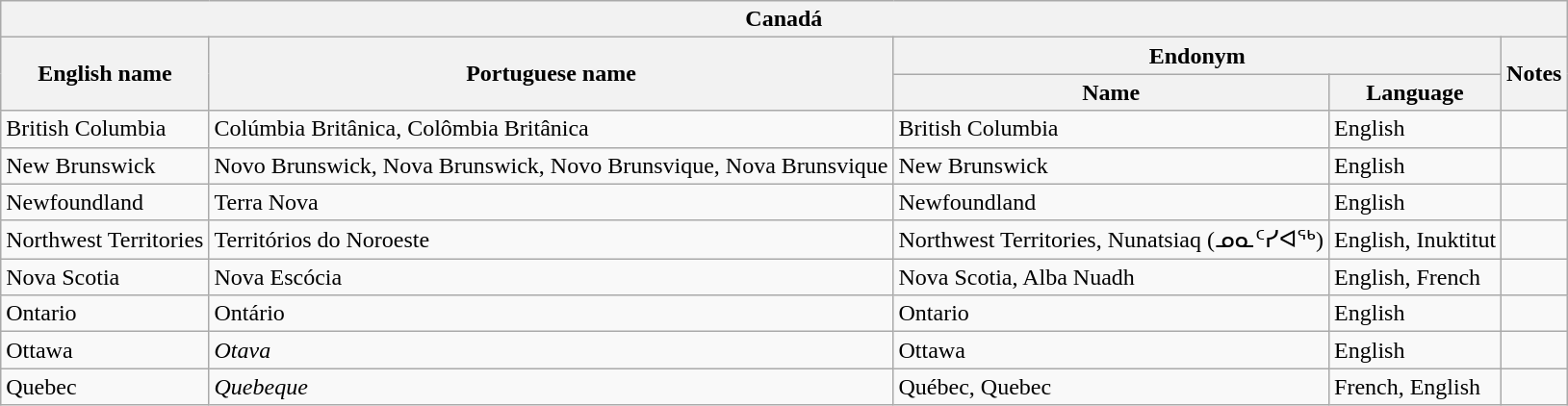<table class="wikitable sortable">
<tr>
<th colspan="5"> Canadá</th>
</tr>
<tr>
<th rowspan="2">English name</th>
<th rowspan="2">Portuguese name</th>
<th colspan="2">Endonym</th>
<th rowspan="2">Notes</th>
</tr>
<tr>
<th>Name</th>
<th>Language</th>
</tr>
<tr>
<td>British Columbia</td>
<td>Colúmbia Britânica, Colômbia Britânica</td>
<td>British Columbia</td>
<td>English</td>
<td></td>
</tr>
<tr>
<td>New Brunswick</td>
<td>Novo Brunswick, Nova Brunswick, Novo Brunsvique, Nova Brunsvique</td>
<td>New Brunswick</td>
<td>English</td>
<td></td>
</tr>
<tr>
<td>Newfoundland</td>
<td>Terra Nova</td>
<td>Newfoundland</td>
<td>English</td>
<td></td>
</tr>
<tr>
<td>Northwest Territories</td>
<td>Territórios do Noroeste</td>
<td>Northwest Territories, Nunatsiaq (ᓄᓇᑦᓯᐊᖅ)</td>
<td>English, Inuktitut</td>
<td></td>
</tr>
<tr>
<td>Nova Scotia</td>
<td>Nova Escócia</td>
<td>Nova Scotia, Alba Nuadh</td>
<td>English, French</td>
<td></td>
</tr>
<tr>
<td>Ontario</td>
<td>Ontário</td>
<td>Ontario</td>
<td>English</td>
<td></td>
</tr>
<tr>
<td>Ottawa</td>
<td><em>Otava</em></td>
<td>Ottawa</td>
<td>English</td>
<td></td>
</tr>
<tr>
<td>Quebec</td>
<td><em>Quebeque</em></td>
<td>Québec, Quebec</td>
<td>French, English</td>
<td></td>
</tr>
</table>
